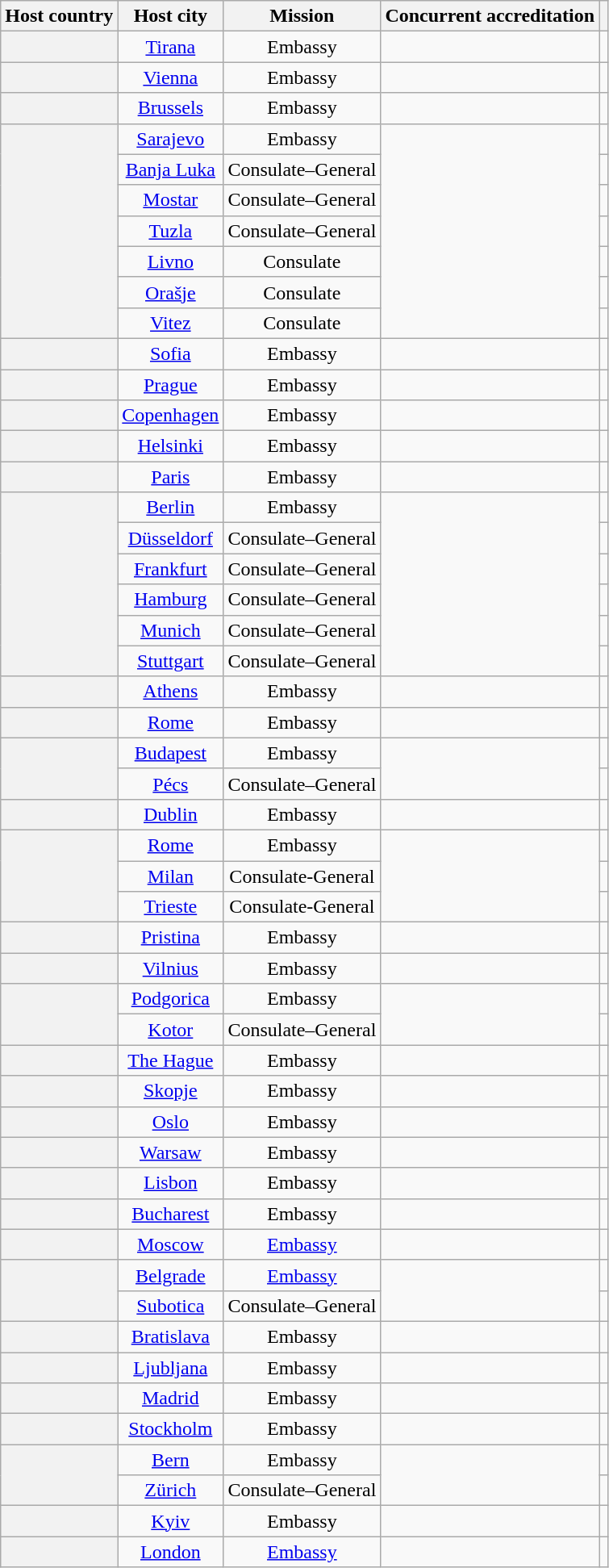<table class="wikitable plainrowheaders" style="text-align:center;">
<tr>
<th scope="col">Host country</th>
<th scope="col">Host city</th>
<th scope="col">Mission</th>
<th scope="col">Concurrent accreditation</th>
<th scope="col"></th>
</tr>
<tr>
<th scope="row"></th>
<td><a href='#'>Tirana</a></td>
<td>Embassy</td>
<td></td>
<td></td>
</tr>
<tr>
<th scope="row"></th>
<td><a href='#'>Vienna</a></td>
<td>Embassy</td>
<td></td>
<td></td>
</tr>
<tr>
<th scope="row"></th>
<td><a href='#'>Brussels</a></td>
<td>Embassy</td>
<td></td>
<td></td>
</tr>
<tr>
<th scope="row" rowspan="7"></th>
<td><a href='#'>Sarajevo</a></td>
<td>Embassy</td>
<td rowspan="7"></td>
<td></td>
</tr>
<tr>
<td><a href='#'>Banja Luka</a></td>
<td>Consulate–General</td>
<td></td>
</tr>
<tr>
<td><a href='#'>Mostar</a></td>
<td>Consulate–General</td>
<td></td>
</tr>
<tr>
<td><a href='#'>Tuzla</a></td>
<td>Consulate–General</td>
<td></td>
</tr>
<tr>
<td><a href='#'>Livno</a></td>
<td>Consulate</td>
<td></td>
</tr>
<tr>
<td><a href='#'>Orašje</a></td>
<td>Consulate</td>
<td></td>
</tr>
<tr>
<td><a href='#'>Vitez</a></td>
<td>Consulate</td>
<td></td>
</tr>
<tr>
<th scope="row"></th>
<td><a href='#'>Sofia</a></td>
<td>Embassy</td>
<td></td>
<td></td>
</tr>
<tr>
<th scope="row"></th>
<td><a href='#'>Prague</a></td>
<td>Embassy</td>
<td></td>
<td></td>
</tr>
<tr>
<th scope="row"></th>
<td><a href='#'>Copenhagen</a></td>
<td>Embassy</td>
<td></td>
<td></td>
</tr>
<tr>
<th scope="row"></th>
<td><a href='#'>Helsinki</a></td>
<td>Embassy</td>
<td></td>
<td></td>
</tr>
<tr>
<th scope="row"></th>
<td><a href='#'>Paris</a></td>
<td>Embassy</td>
<td></td>
<td></td>
</tr>
<tr>
<th scope="row" rowspan="6"></th>
<td><a href='#'>Berlin</a></td>
<td>Embassy</td>
<td rowspan="6"></td>
<td></td>
</tr>
<tr>
<td><a href='#'>Düsseldorf</a></td>
<td>Consulate–General</td>
<td></td>
</tr>
<tr>
<td><a href='#'>Frankfurt</a></td>
<td>Consulate–General</td>
<td></td>
</tr>
<tr>
<td><a href='#'>Hamburg</a></td>
<td>Consulate–General</td>
<td></td>
</tr>
<tr>
<td><a href='#'>Munich</a></td>
<td>Consulate–General</td>
<td></td>
</tr>
<tr>
<td><a href='#'>Stuttgart</a></td>
<td>Consulate–General</td>
<td></td>
</tr>
<tr>
<th scope="row"></th>
<td><a href='#'>Athens</a></td>
<td>Embassy</td>
<td></td>
<td></td>
</tr>
<tr>
<th scope="row"></th>
<td><a href='#'>Rome</a></td>
<td>Embassy</td>
<td></td>
<td></td>
</tr>
<tr>
<th scope="row" rowspan="2"></th>
<td><a href='#'>Budapest</a></td>
<td>Embassy</td>
<td rowspan="2"></td>
<td></td>
</tr>
<tr>
<td><a href='#'>Pécs</a></td>
<td>Consulate–General</td>
<td></td>
</tr>
<tr>
<th scope="row"></th>
<td><a href='#'>Dublin</a></td>
<td>Embassy</td>
<td></td>
<td></td>
</tr>
<tr>
<th scope="row" rowspan="3"></th>
<td><a href='#'>Rome</a></td>
<td>Embassy</td>
<td rowspan="3"></td>
<td></td>
</tr>
<tr>
<td><a href='#'>Milan</a></td>
<td>Consulate-General</td>
<td></td>
</tr>
<tr>
<td><a href='#'>Trieste</a></td>
<td>Consulate-General</td>
<td></td>
</tr>
<tr>
<th scope="row"></th>
<td><a href='#'>Pristina</a></td>
<td>Embassy</td>
<td></td>
<td></td>
</tr>
<tr>
<th scope="row"></th>
<td><a href='#'>Vilnius</a></td>
<td>Embassy</td>
<td></td>
<td></td>
</tr>
<tr>
<th scope="row" rowspan="2"></th>
<td><a href='#'>Podgorica</a></td>
<td>Embassy</td>
<td rowspan="2"></td>
<td></td>
</tr>
<tr>
<td><a href='#'>Kotor</a></td>
<td>Consulate–General</td>
<td></td>
</tr>
<tr>
<th scope="row"></th>
<td><a href='#'>The Hague</a></td>
<td>Embassy</td>
<td></td>
<td></td>
</tr>
<tr>
<th scope="row"></th>
<td><a href='#'>Skopje</a></td>
<td>Embassy</td>
<td></td>
<td></td>
</tr>
<tr>
<th scope="row"></th>
<td><a href='#'>Oslo</a></td>
<td>Embassy</td>
<td></td>
<td></td>
</tr>
<tr>
<th scope="row"></th>
<td><a href='#'>Warsaw</a></td>
<td>Embassy</td>
<td></td>
<td></td>
</tr>
<tr>
<th scope="row"></th>
<td><a href='#'>Lisbon</a></td>
<td>Embassy</td>
<td></td>
<td></td>
</tr>
<tr>
<th scope="row"></th>
<td><a href='#'>Bucharest</a></td>
<td>Embassy</td>
<td></td>
<td></td>
</tr>
<tr>
<th scope="row"></th>
<td><a href='#'>Moscow</a></td>
<td><a href='#'>Embassy</a></td>
<td></td>
<td></td>
</tr>
<tr>
<th scope="row" rowspan="2"></th>
<td><a href='#'>Belgrade</a></td>
<td><a href='#'>Embassy</a></td>
<td rowspan="2"></td>
<td></td>
</tr>
<tr>
<td><a href='#'>Subotica</a></td>
<td>Consulate–General</td>
<td></td>
</tr>
<tr>
<th scope="row"></th>
<td><a href='#'>Bratislava</a></td>
<td>Embassy</td>
<td></td>
<td></td>
</tr>
<tr>
<th scope="row"></th>
<td><a href='#'>Ljubljana</a></td>
<td>Embassy</td>
<td></td>
<td></td>
</tr>
<tr>
<th scope="row"></th>
<td><a href='#'>Madrid</a></td>
<td>Embassy</td>
<td></td>
<td></td>
</tr>
<tr>
<th scope="row"></th>
<td><a href='#'>Stockholm</a></td>
<td>Embassy</td>
<td></td>
<td></td>
</tr>
<tr>
<th scope="row" rowspan="2"></th>
<td><a href='#'>Bern</a></td>
<td>Embassy</td>
<td rowspan="2"></td>
<td></td>
</tr>
<tr>
<td><a href='#'>Zürich</a></td>
<td>Consulate–General</td>
<td></td>
</tr>
<tr>
<th scope="row"></th>
<td><a href='#'>Kyiv</a></td>
<td>Embassy</td>
<td></td>
<td></td>
</tr>
<tr>
<th scope="row"></th>
<td><a href='#'>London</a></td>
<td><a href='#'>Embassy</a></td>
<td></td>
<td></td>
</tr>
</table>
